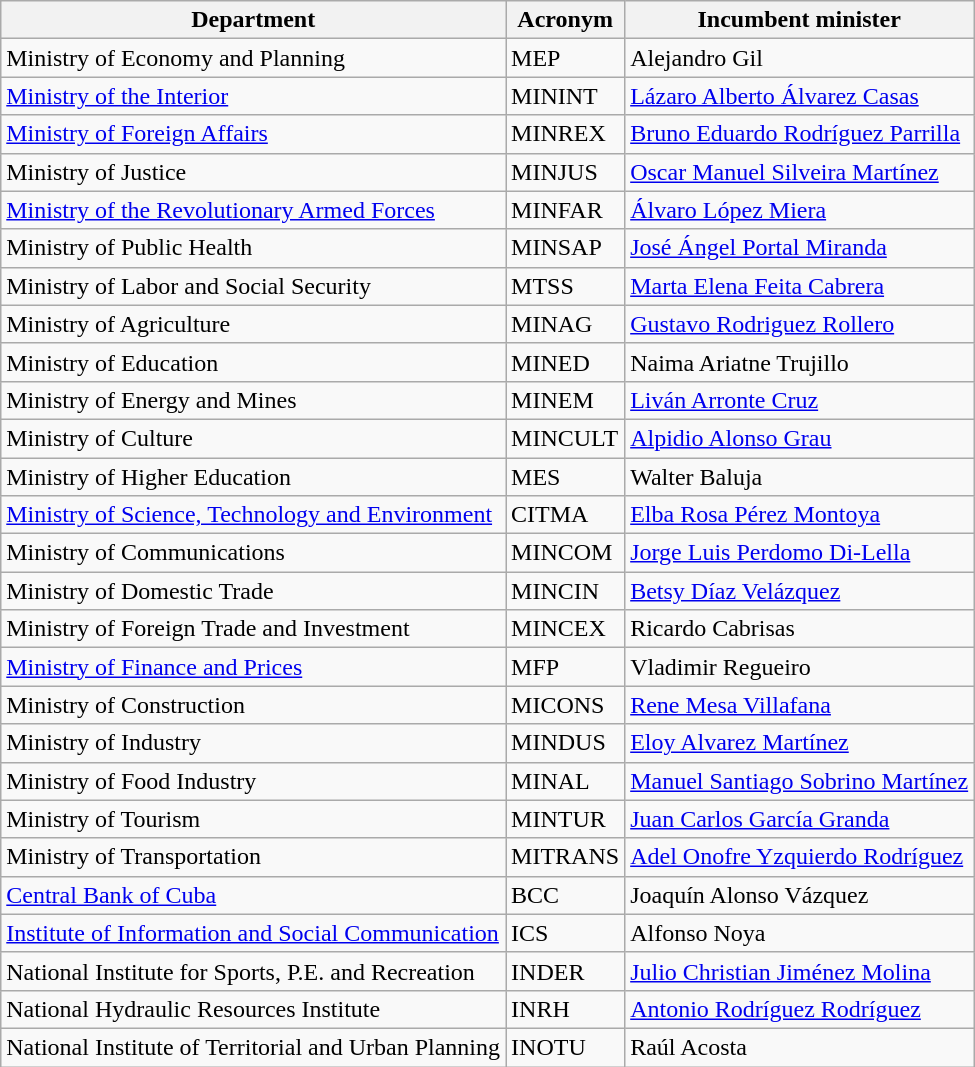<table class="wikitable sortable">
<tr>
<th>Department</th>
<th>Acronym</th>
<th>Incumbent minister</th>
</tr>
<tr>
<td>Ministry of Economy and Planning</td>
<td>MEP</td>
<td>Alejandro Gil</td>
</tr>
<tr>
<td><a href='#'>Ministry of the Interior</a></td>
<td>MININT</td>
<td><a href='#'>Lázaro Alberto Álvarez Casas</a></td>
</tr>
<tr>
<td><a href='#'>Ministry of Foreign Affairs</a> </td>
<td>MINREX</td>
<td><a href='#'>Bruno Eduardo Rodríguez Parrilla</a></td>
</tr>
<tr>
<td>Ministry of Justice</td>
<td>MINJUS</td>
<td><a href='#'>Oscar Manuel Silveira Martínez</a></td>
</tr>
<tr>
<td><a href='#'>Ministry of the Revolutionary Armed Forces</a></td>
<td>MINFAR</td>
<td><a href='#'>Álvaro López Miera</a></td>
</tr>
<tr>
<td>Ministry of Public Health</td>
<td>MINSAP</td>
<td><a href='#'>José Ángel Portal Miranda</a></td>
</tr>
<tr>
<td>Ministry of Labor and Social Security</td>
<td>MTSS</td>
<td><a href='#'>Marta Elena Feita Cabrera</a></td>
</tr>
<tr>
<td>Ministry of Agriculture</td>
<td>MINAG</td>
<td><a href='#'>Gustavo Rodriguez Rollero</a></td>
</tr>
<tr>
<td>Ministry of Education</td>
<td>MINED</td>
<td>Naima Ariatne Trujillo</td>
</tr>
<tr>
<td>Ministry of Energy and Mines</td>
<td>MINEM</td>
<td><a href='#'>Liván Arronte Cruz</a></td>
</tr>
<tr>
<td>Ministry of Culture</td>
<td>MINCULT</td>
<td><a href='#'>Alpidio Alonso Grau</a></td>
</tr>
<tr>
<td>Ministry of Higher Education</td>
<td>MES</td>
<td>Walter Baluja</td>
</tr>
<tr>
<td><a href='#'>Ministry of Science, Technology and Environment</a></td>
<td>CITMA</td>
<td><a href='#'>Elba Rosa Pérez Montoya</a></td>
</tr>
<tr>
<td>Ministry of Communications</td>
<td>MINCOM</td>
<td><a href='#'>Jorge Luis Perdomo Di-Lella</a></td>
</tr>
<tr>
<td>Ministry of Domestic Trade</td>
<td>MINCIN</td>
<td><a href='#'>Betsy Díaz Velázquez</a></td>
</tr>
<tr>
<td>Ministry of Foreign Trade and Investment</td>
<td>MINCEX</td>
<td>Ricardo Cabrisas</td>
</tr>
<tr>
<td><a href='#'>Ministry of Finance and Prices</a></td>
<td>MFP</td>
<td>Vladimir Regueiro</td>
</tr>
<tr>
<td>Ministry of Construction</td>
<td>MICONS</td>
<td><a href='#'>Rene Mesa Villafana</a></td>
</tr>
<tr>
<td>Ministry of Industry</td>
<td>MINDUS</td>
<td><a href='#'>Eloy Alvarez Martínez</a></td>
</tr>
<tr>
<td>Ministry of Food Industry</td>
<td>MINAL</td>
<td><a href='#'>Manuel Santiago Sobrino Martínez</a></td>
</tr>
<tr>
<td>Ministry of Tourism</td>
<td>MINTUR</td>
<td><a href='#'>Juan Carlos García Granda</a></td>
</tr>
<tr>
<td>Ministry of Transportation</td>
<td>MITRANS</td>
<td><a href='#'>Adel Onofre Yzquierdo Rodríguez</a></td>
</tr>
<tr>
<td><a href='#'>Central Bank of Cuba</a></td>
<td>BCC</td>
<td>Joaquín Alonso Vázquez</td>
</tr>
<tr>
<td><a href='#'>Institute of Information and Social Communication</a></td>
<td>ICS</td>
<td>Alfonso Noya</td>
</tr>
<tr>
<td>National Institute for Sports, P.E. and Recreation</td>
<td>INDER</td>
<td><a href='#'>Julio Christian Jiménez Molina</a></td>
</tr>
<tr>
<td>National Hydraulic Resources Institute</td>
<td>INRH</td>
<td><a href='#'>Antonio Rodríguez Rodríguez</a></td>
</tr>
<tr>
<td>National Institute of Territorial and Urban Planning</td>
<td>INOTU</td>
<td>Raúl Acosta</td>
</tr>
</table>
